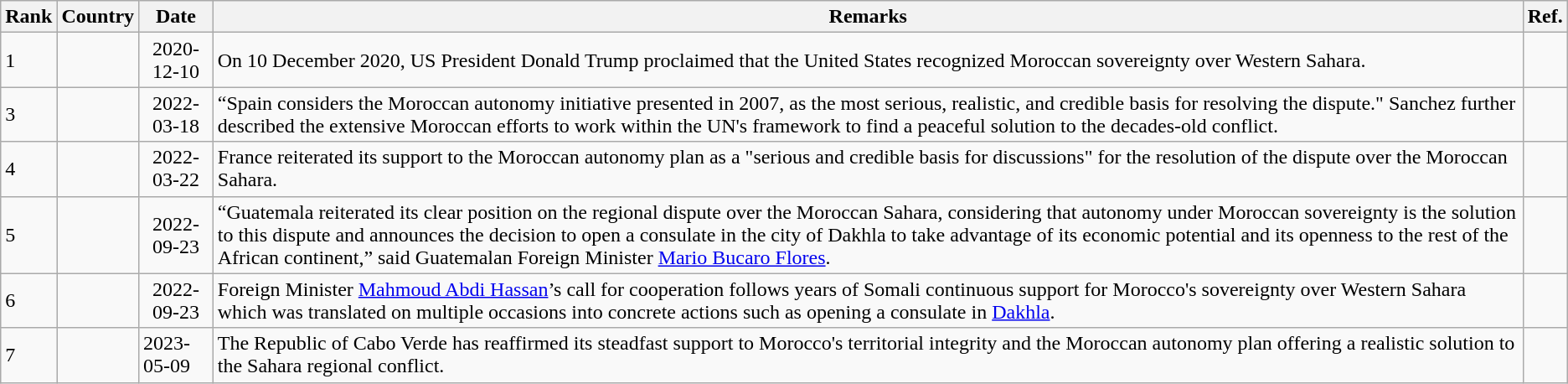<table class="wikitable sortable">
<tr>
<th>Rank</th>
<th>Country</th>
<th>Date</th>
<th>Remarks</th>
<th>Ref.</th>
</tr>
<tr>
<td>1</td>
<td></td>
<td style=text-align:center;>2020-12-10</td>
<td>On 10 December 2020, US President Donald Trump proclaimed that the United States recognized Moroccan sovereignty over Western Sahara.</td>
<td></td>
</tr>
<tr>
<td>3</td>
<td></td>
<td style=text-align:center;>2022-03-18</td>
<td>“Spain considers the Moroccan autonomy initiative presented in 2007, as the most serious, realistic, and credible basis for resolving the dispute." Sanchez further described the extensive Moroccan efforts to work within the UN's framework to find a peaceful solution to the decades-old conflict.</td>
<td></td>
</tr>
<tr>
<td>4</td>
<td></td>
<td style=text-align:center;>2022-03-22</td>
<td>France reiterated its support to the Moroccan autonomy plan as a "serious and credible basis for discussions" for the resolution of the dispute over the Moroccan Sahara.</td>
<td></td>
</tr>
<tr>
<td>5</td>
<td></td>
<td style="text-align:center;">2022-09-23</td>
<td>“Guatemala reiterated its clear position on the regional dispute over the Moroccan Sahara, considering that autonomy under Moroccan sovereignty is the solution to this dispute and announces the decision to open a consulate in the city of Dakhla to take advantage of its economic potential and its openness to the rest of the African continent,” said Guatemalan Foreign Minister <a href='#'>Mario Bucaro Flores</a>.</td>
<td></td>
</tr>
<tr>
<td>6</td>
<td></td>
<td style="text-align:center;">2022-09-23</td>
<td>Foreign Minister <a href='#'>Mahmoud Abdi Hassan</a>’s call for cooperation follows years of Somali continuous support for Morocco's sovereignty over Western Sahara which was translated on multiple occasions into concrete actions such as opening a consulate in <a href='#'>Dakhla</a>.</td>
<td></td>
</tr>
<tr>
<td>7</td>
<td></td>
<td>2023-05-09</td>
<td>The Republic of Cabo Verde has reaffirmed its steadfast support to Morocco's territorial integrity and the Moroccan autonomy plan offering a realistic solution to the Sahara regional conflict.</td>
<td></td>
</tr>
</table>
